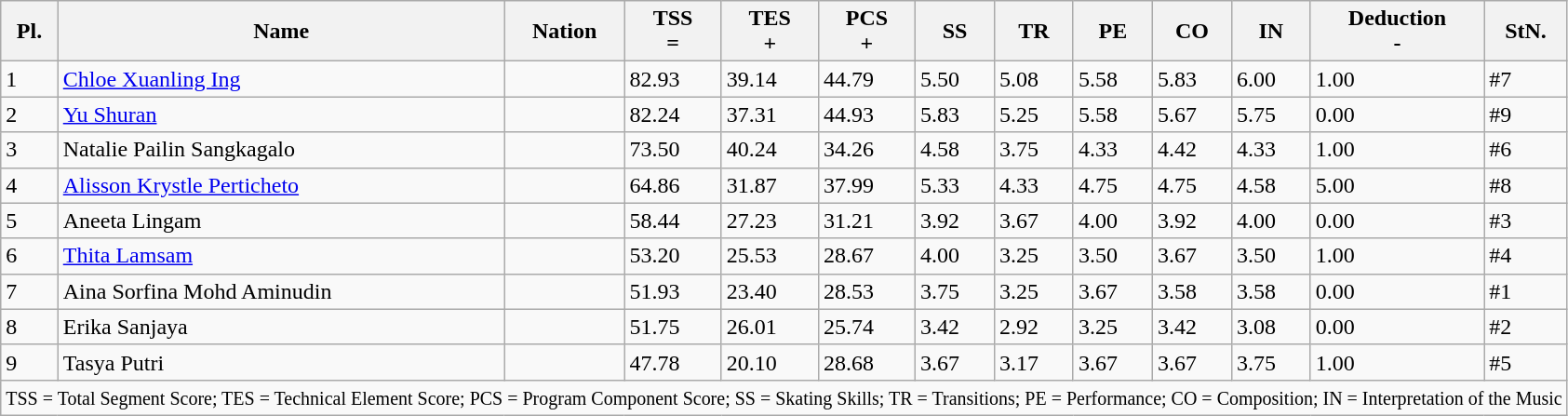<table class="wikitable">
<tr>
<th>Pl.</th>
<th>Name</th>
<th>Nation</th>
<th>TSS<br> =</th>
<th>TES<br> +</th>
<th>PCS<br> +</th>
<th>SS</th>
<th>TR</th>
<th>PE</th>
<th>CO</th>
<th>IN</th>
<th>Deduction<br>-</th>
<th>StN.</th>
</tr>
<tr>
<td>1</td>
<td><a href='#'>Chloe Xuanling Ing</a></td>
<td></td>
<td>82.93</td>
<td>39.14</td>
<td>44.79</td>
<td>5.50</td>
<td>5.08</td>
<td>5.58</td>
<td>5.83</td>
<td>6.00</td>
<td>1.00</td>
<td>#7</td>
</tr>
<tr>
<td>2</td>
<td><a href='#'>Yu Shuran</a></td>
<td></td>
<td>82.24</td>
<td>37.31</td>
<td>44.93</td>
<td>5.83</td>
<td>5.25</td>
<td>5.58</td>
<td>5.67</td>
<td>5.75</td>
<td>0.00</td>
<td>#9</td>
</tr>
<tr>
<td>3</td>
<td>Natalie Pailin Sangkagalo</td>
<td></td>
<td>73.50</td>
<td>40.24</td>
<td>34.26</td>
<td>4.58</td>
<td>3.75</td>
<td>4.33</td>
<td>4.42</td>
<td>4.33</td>
<td>1.00</td>
<td>#6</td>
</tr>
<tr>
<td>4</td>
<td><a href='#'>Alisson Krystle Perticheto</a></td>
<td></td>
<td>64.86</td>
<td>31.87</td>
<td>37.99</td>
<td>5.33</td>
<td>4.33</td>
<td>4.75</td>
<td>4.75</td>
<td>4.58</td>
<td>5.00</td>
<td>#8</td>
</tr>
<tr>
<td>5</td>
<td>Aneeta Lingam</td>
<td></td>
<td>58.44</td>
<td>27.23</td>
<td>31.21</td>
<td>3.92</td>
<td>3.67</td>
<td>4.00</td>
<td>3.92</td>
<td>4.00</td>
<td>0.00</td>
<td>#3</td>
</tr>
<tr>
<td>6</td>
<td><a href='#'>Thita Lamsam</a></td>
<td></td>
<td>53.20</td>
<td>25.53</td>
<td>28.67</td>
<td>4.00</td>
<td>3.25</td>
<td>3.50</td>
<td>3.67</td>
<td>3.50</td>
<td>1.00</td>
<td>#4</td>
</tr>
<tr>
<td>7</td>
<td>Aina Sorfina Mohd Aminudin</td>
<td></td>
<td>51.93</td>
<td>23.40</td>
<td>28.53</td>
<td>3.75</td>
<td>3.25</td>
<td>3.67</td>
<td>3.58</td>
<td>3.58</td>
<td>0.00</td>
<td>#1</td>
</tr>
<tr>
<td>8</td>
<td>Erika Sanjaya</td>
<td></td>
<td>51.75</td>
<td>26.01</td>
<td>25.74</td>
<td>3.42</td>
<td>2.92</td>
<td>3.25</td>
<td>3.42</td>
<td>3.08</td>
<td>0.00</td>
<td>#2</td>
</tr>
<tr>
<td>9</td>
<td>Tasya Putri</td>
<td></td>
<td>47.78</td>
<td>20.10</td>
<td>28.68</td>
<td>3.67</td>
<td>3.17</td>
<td>3.67</td>
<td>3.67</td>
<td>3.75</td>
<td>1.00</td>
<td>#5</td>
</tr>
<tr>
<td colspan="13"><small>TSS = Total Segment Score; TES = Technical Element Score; PCS = Program Component Score; SS = Skating Skills; TR = Transitions; PE = Performance; CO = Composition; IN = Interpretation of the Music</small></td>
</tr>
</table>
